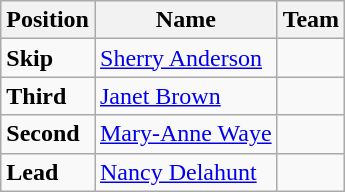<table class="wikitable">
<tr>
<th><strong>Position</strong></th>
<th><strong>Name</strong></th>
<th><strong>Team</strong></th>
</tr>
<tr>
<td><strong>Skip</strong></td>
<td><a href='#'>Sherry Anderson</a></td>
<td></td>
</tr>
<tr>
<td><strong>Third</strong></td>
<td><a href='#'>Janet Brown</a></td>
<td></td>
</tr>
<tr>
<td><strong>Second</strong></td>
<td><a href='#'>Mary-Anne Waye</a></td>
<td></td>
</tr>
<tr>
<td><strong>Lead</strong></td>
<td><a href='#'>Nancy Delahunt</a></td>
<td></td>
</tr>
</table>
